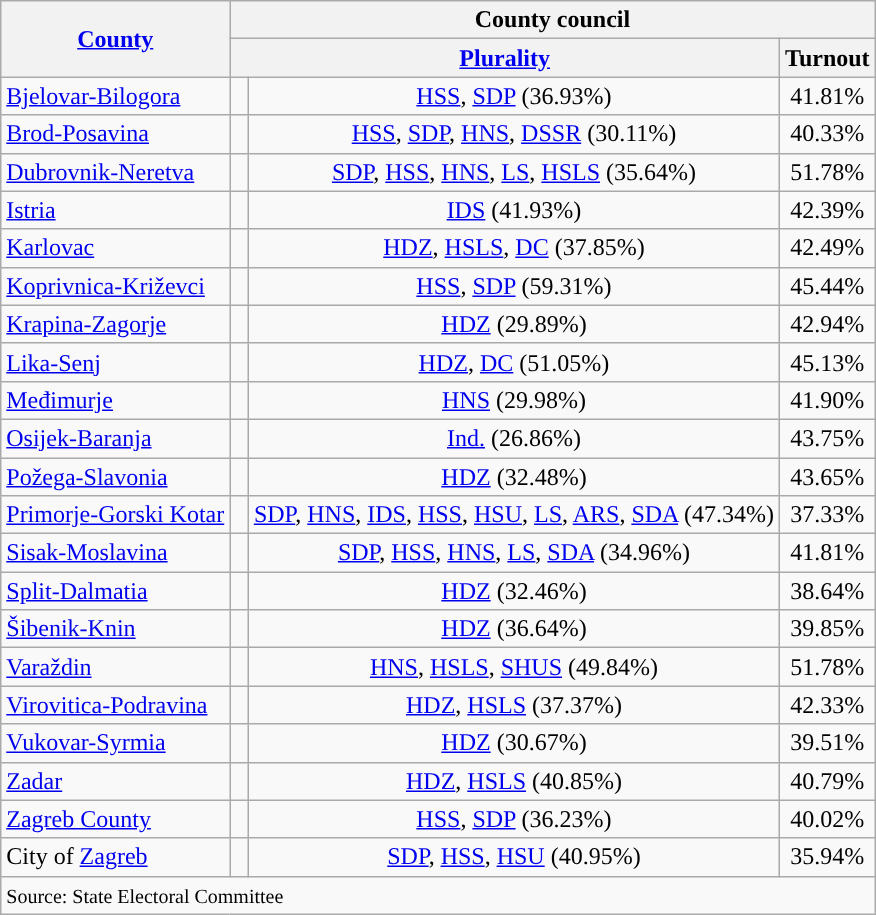<table class="wikitable">
<tr>
<th rowspan="2"><a href='#'>County</a></th>
<th colspan="3">County council</th>
</tr>
<tr>
<th colspan="2"><a href='#'>Plurality</a></th>
<th>Turnout</th>
</tr>
<tr>
<td><a href='#'>Bjelovar-Bilogora</a></td>
<td width="5px" style="background-color:"></td>
<td style="text-align:center;"><a href='#'>HSS</a>, <a href='#'>SDP</a> (36.93%)</td>
<td style="text-align:center;">41.81%</td>
</tr>
<tr>
<td><a href='#'>Brod-Posavina</a></td>
<td width="5px" style="background-color:"></td>
<td style="text-align:center;"><a href='#'>HSS</a>, <a href='#'>SDP</a>, <a href='#'>HNS</a>, <a href='#'>DSSR</a> (30.11%)</td>
<td style="text-align:center;">40.33%</td>
</tr>
<tr>
<td><a href='#'>Dubrovnik-Neretva</a></td>
<td width="5px" style="background-color:"></td>
<td style="text-align:center;"><a href='#'>SDP</a>, <a href='#'>HSS</a>, <a href='#'>HNS</a>, <a href='#'>LS</a>, <a href='#'>HSLS</a> (35.64%)</td>
<td style="text-align:center;">51.78%</td>
</tr>
<tr>
<td><a href='#'>Istria</a></td>
<td width="5px" style="background-color:"></td>
<td style="text-align:center;"><a href='#'>IDS</a> (41.93%)</td>
<td style="text-align:center;">42.39%</td>
</tr>
<tr>
<td><a href='#'>Karlovac</a></td>
<td width="5px" style="background-color:"></td>
<td style="text-align:center;"><a href='#'>HDZ</a>, <a href='#'>HSLS</a>, <a href='#'>DC</a> (37.85%)</td>
<td style="text-align:center;">42.49%</td>
</tr>
<tr>
<td><a href='#'>Koprivnica-Križevci</a></td>
<td width="5px" style="background-color:"></td>
<td style="text-align:center;"><a href='#'>HSS</a>, <a href='#'>SDP</a> (59.31%)</td>
<td style="text-align:center;">45.44%</td>
</tr>
<tr>
<td><a href='#'>Krapina-Zagorje</a></td>
<td width="5px" style="background-color:"></td>
<td style="text-align:center;"><a href='#'>HDZ</a> (29.89%)</td>
<td style="text-align:center;">42.94%</td>
</tr>
<tr>
<td><a href='#'>Lika-Senj</a></td>
<td width="5px" style="background-color:"></td>
<td style="text-align:center;"><a href='#'>HDZ</a>, <a href='#'>DC</a> (51.05%)</td>
<td style="text-align:center;">45.13%</td>
</tr>
<tr>
<td><a href='#'>Međimurje</a></td>
<td width="5px" style="background-color:"></td>
<td style="text-align:center;"><a href='#'>HNS</a> (29.98%)</td>
<td style="text-align:center;">41.90%</td>
</tr>
<tr>
<td><a href='#'>Osijek-Baranja</a></td>
<td width="5px" style="background-color:"></td>
<td style="text-align:center;"><a href='#'>Ind.</a> (26.86%)</td>
<td style="text-align:center;">43.75%</td>
</tr>
<tr>
<td><a href='#'>Požega-Slavonia</a></td>
<td width="5px" style="background-color:"></td>
<td style="text-align:center;"><a href='#'>HDZ</a> (32.48%)</td>
<td style="text-align:center;">43.65%</td>
</tr>
<tr>
<td><a href='#'>Primorje-Gorski Kotar</a></td>
<td width="5px" style="background-color:"></td>
<td style="text-align:center;"><a href='#'>SDP</a>, <a href='#'>HNS</a>, <a href='#'>IDS</a>, <a href='#'>HSS</a>, <a href='#'>HSU</a>, <a href='#'>LS</a>, <a href='#'>ARS</a>, <a href='#'>SDA</a> (47.34%)</td>
<td style="text-align:center;">37.33%</td>
</tr>
<tr>
<td><a href='#'>Sisak-Moslavina</a></td>
<td width="5px" style="background-color:"></td>
<td style="text-align:center;"><a href='#'>SDP</a>, <a href='#'>HSS</a>, <a href='#'>HNS</a>, <a href='#'>LS</a>, <a href='#'>SDA</a> (34.96%)</td>
<td style="text-align:center;">41.81%</td>
</tr>
<tr>
<td><a href='#'>Split-Dalmatia</a></td>
<td width="5px" style="background-color:"></td>
<td style="text-align:center;"><a href='#'>HDZ</a> (32.46%)</td>
<td style="text-align:center;">38.64%</td>
</tr>
<tr>
<td><a href='#'>Šibenik-Knin</a></td>
<td width="5px" style="background-color:"></td>
<td style="text-align:center;"><a href='#'>HDZ</a> (36.64%)</td>
<td style="text-align:center;">39.85%</td>
</tr>
<tr>
<td><a href='#'>Varaždin</a></td>
<td width="5px" style="background-color:"></td>
<td style="text-align:center;"><a href='#'>HNS</a>, <a href='#'>HSLS</a>, <a href='#'>SHUS</a> (49.84%)</td>
<td style="text-align:center;">51.78%</td>
</tr>
<tr>
<td><a href='#'>Virovitica-Podravina</a></td>
<td width="5px" style="background-color:"></td>
<td style="text-align:center;"><a href='#'>HDZ</a>, <a href='#'>HSLS</a> (37.37%)</td>
<td style="text-align:center;">42.33%</td>
</tr>
<tr>
<td><a href='#'>Vukovar-Syrmia</a></td>
<td width="5px" style="background-color:"></td>
<td style="text-align:center;"><a href='#'>HDZ</a> (30.67%)</td>
<td style="text-align:center;">39.51%</td>
</tr>
<tr>
<td><a href='#'>Zadar</a></td>
<td width="5px" style="background-color:"></td>
<td style="text-align:center;"><a href='#'>HDZ</a>, <a href='#'>HSLS</a> (40.85%)</td>
<td style="text-align:center;">40.79%</td>
</tr>
<tr>
<td><a href='#'>Zagreb County</a></td>
<td width="5px" style="background-color:"></td>
<td style="text-align:center;"><a href='#'>HSS</a>, <a href='#'>SDP</a> (36.23%)</td>
<td style="text-align:center;">40.02%</td>
</tr>
<tr>
<td>City of <a href='#'>Zagreb</a></td>
<td width="5px" style="background-color:"></td>
<td style="text-align:center;"><a href='#'>SDP</a>, <a href='#'>HSS</a>, <a href='#'>HSU</a> (40.95%)</td>
<td style="text-align:center;">35.94%</td>
</tr>
<tr>
<td colspan="4"><small>Source: State Electoral Committee</small></td>
</tr>
</table>
